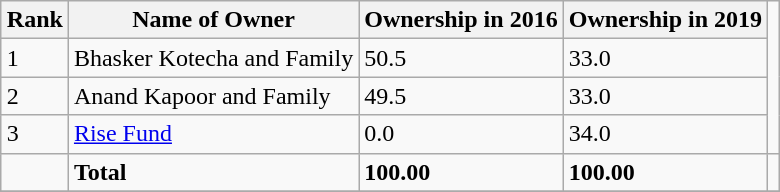<table class="wikitable sortable" style="margin: 0.5em auto">
<tr>
<th>Rank</th>
<th>Name of Owner</th>
<th>Ownership in 2016</th>
<th>Ownership in 2019</th>
</tr>
<tr>
<td>1</td>
<td>Bhasker Kotecha and Family</td>
<td>50.5</td>
<td>33.0</td>
</tr>
<tr>
<td>2</td>
<td>Anand Kapoor and Family</td>
<td>49.5</td>
<td>33.0</td>
</tr>
<tr>
<td>3</td>
<td><a href='#'>Rise Fund</a></td>
<td>0.0</td>
<td>34.0</td>
</tr>
<tr>
<td></td>
<td><strong>Total</strong></td>
<td><strong>100.00</strong></td>
<td><strong>100.00</strong></td>
<td></td>
</tr>
<tr>
</tr>
</table>
